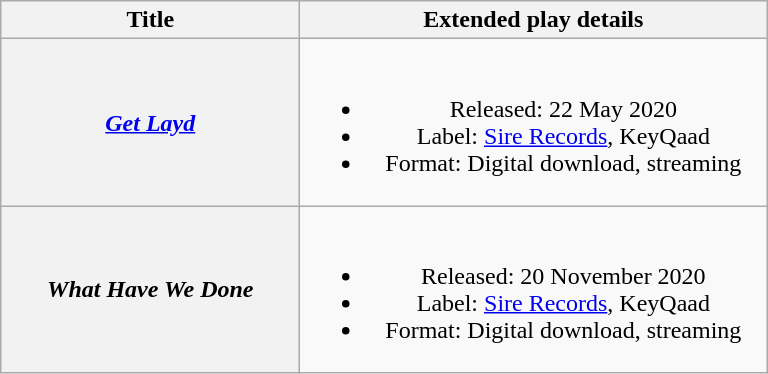<table class="wikitable plainrowheaders" style="text-align: center;">
<tr>
<th scope="col" style="width:12em;">Title</th>
<th scope="col" style="width:19em;">Extended play details</th>
</tr>
<tr>
<th scope="row"><em><a href='#'>Get Layd</a></em></th>
<td><br><ul><li>Released: 22 May 2020</li><li>Label: <a href='#'>Sire Records</a>, KeyQaad</li><li>Format: Digital download, streaming</li></ul></td>
</tr>
<tr>
<th scope="row"><em>What Have We Done</em></th>
<td><br><ul><li>Released: 20 November 2020</li><li>Label: <a href='#'>Sire Records</a>, KeyQaad</li><li>Format: Digital download, streaming</li></ul></td>
</tr>
</table>
